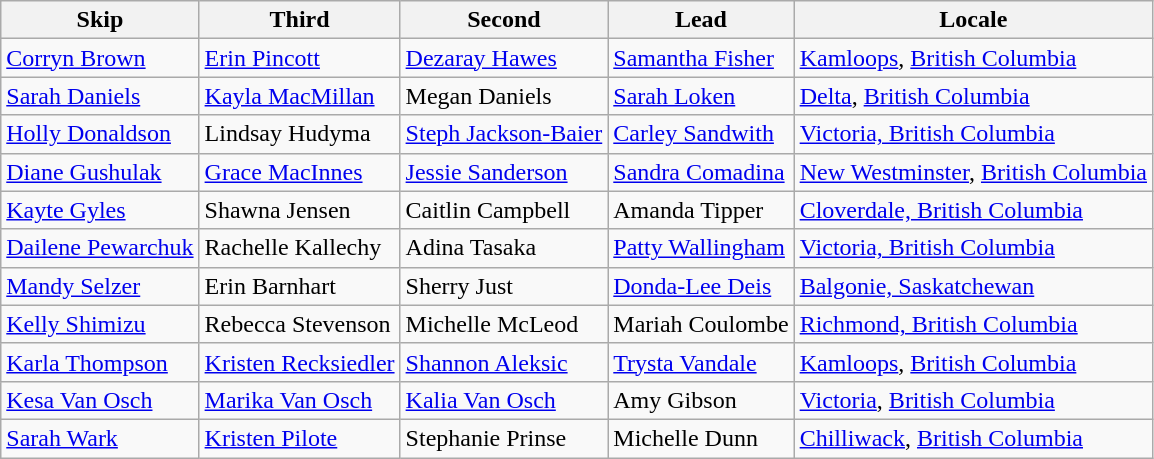<table class=wikitable>
<tr>
<th>Skip</th>
<th>Third</th>
<th>Second</th>
<th>Lead</th>
<th>Locale</th>
</tr>
<tr>
<td><a href='#'>Corryn Brown</a></td>
<td><a href='#'>Erin Pincott</a></td>
<td><a href='#'>Dezaray Hawes</a></td>
<td><a href='#'>Samantha Fisher</a></td>
<td> <a href='#'>Kamloops</a>, <a href='#'>British Columbia</a></td>
</tr>
<tr>
<td><a href='#'>Sarah Daniels</a></td>
<td><a href='#'>Kayla MacMillan</a></td>
<td>Megan Daniels</td>
<td><a href='#'>Sarah Loken</a></td>
<td> <a href='#'>Delta</a>, <a href='#'>British Columbia</a></td>
</tr>
<tr>
<td><a href='#'>Holly Donaldson</a></td>
<td>Lindsay Hudyma</td>
<td><a href='#'>Steph Jackson-Baier</a></td>
<td><a href='#'>Carley Sandwith</a></td>
<td> <a href='#'>Victoria, British Columbia</a></td>
</tr>
<tr>
<td><a href='#'>Diane Gushulak</a></td>
<td><a href='#'>Grace MacInnes</a></td>
<td><a href='#'>Jessie Sanderson</a></td>
<td><a href='#'>Sandra Comadina</a></td>
<td> <a href='#'>New Westminster</a>, <a href='#'>British Columbia</a></td>
</tr>
<tr>
<td><a href='#'>Kayte Gyles</a></td>
<td>Shawna Jensen</td>
<td>Caitlin Campbell</td>
<td>Amanda Tipper</td>
<td> <a href='#'>Cloverdale, British Columbia</a></td>
</tr>
<tr>
<td><a href='#'>Dailene Pewarchuk</a></td>
<td>Rachelle Kallechy</td>
<td>Adina Tasaka</td>
<td><a href='#'>Patty Wallingham</a></td>
<td> <a href='#'>Victoria, British Columbia</a></td>
</tr>
<tr>
<td><a href='#'>Mandy Selzer</a></td>
<td>Erin Barnhart</td>
<td>Sherry Just</td>
<td><a href='#'>Donda-Lee Deis</a></td>
<td> <a href='#'>Balgonie, Saskatchewan</a></td>
</tr>
<tr>
<td><a href='#'>Kelly Shimizu</a></td>
<td>Rebecca Stevenson</td>
<td>Michelle McLeod</td>
<td>Mariah Coulombe</td>
<td> <a href='#'>Richmond, British Columbia</a></td>
</tr>
<tr>
<td><a href='#'>Karla Thompson</a></td>
<td><a href='#'>Kristen Recksiedler</a></td>
<td><a href='#'>Shannon Aleksic</a></td>
<td><a href='#'>Trysta Vandale</a></td>
<td> <a href='#'>Kamloops</a>, <a href='#'>British Columbia</a></td>
</tr>
<tr>
<td><a href='#'>Kesa Van Osch</a></td>
<td><a href='#'>Marika Van Osch</a></td>
<td><a href='#'>Kalia Van Osch</a></td>
<td>Amy Gibson</td>
<td> <a href='#'>Victoria</a>, <a href='#'>British Columbia</a></td>
</tr>
<tr>
<td><a href='#'>Sarah Wark</a></td>
<td><a href='#'>Kristen Pilote</a></td>
<td>Stephanie Prinse</td>
<td>Michelle Dunn</td>
<td> <a href='#'>Chilliwack</a>, <a href='#'>British Columbia</a></td>
</tr>
</table>
